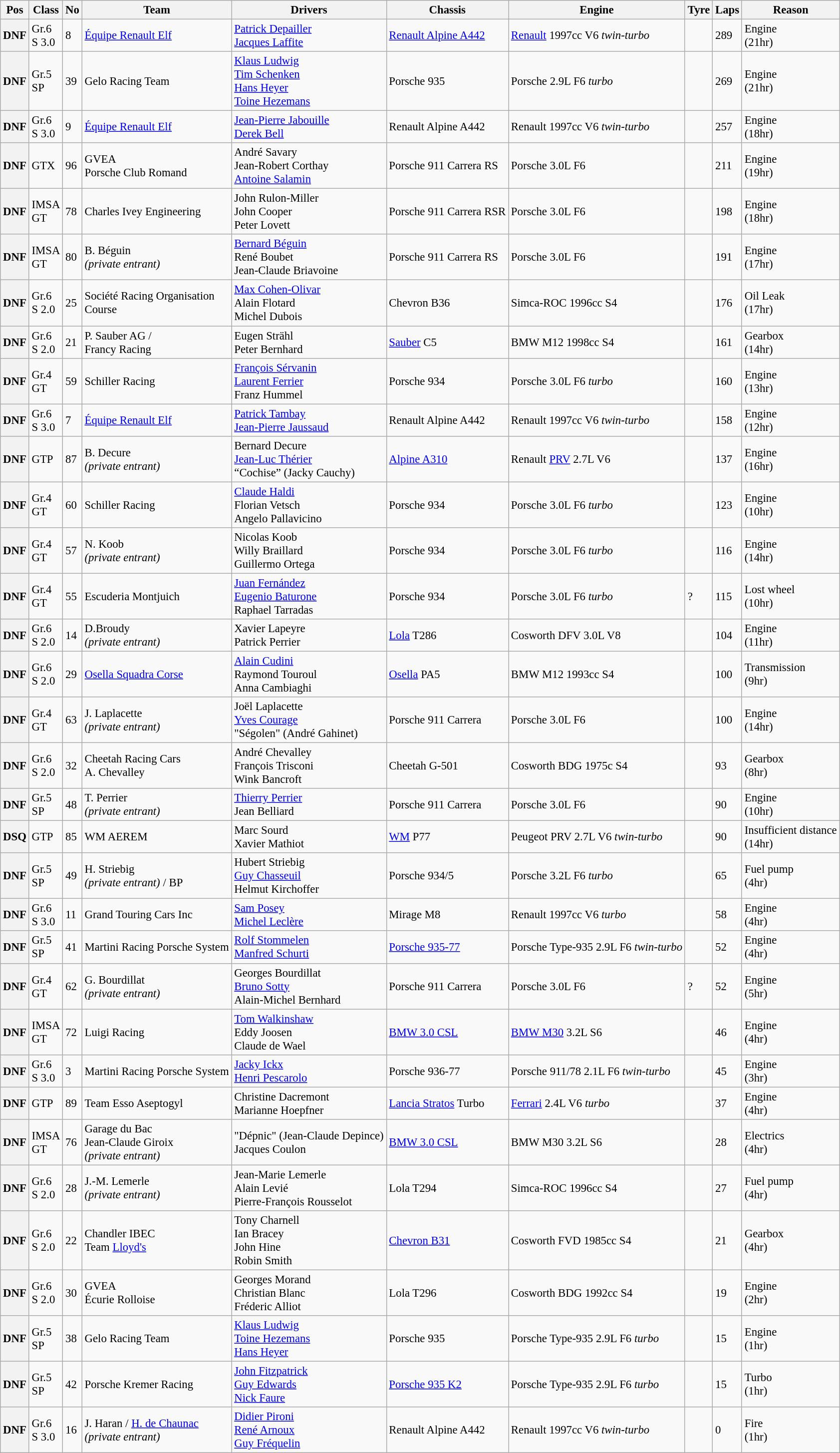<table class="wikitable" style="font-size: 95%;">
<tr>
<th>Pos</th>
<th>Class</th>
<th>No</th>
<th>Team</th>
<th>Drivers</th>
<th>Chassis</th>
<th>Engine</th>
<th>Tyre</th>
<th>Laps</th>
<th>Reason</th>
</tr>
<tr>
<th>DNF</th>
<td>Gr.6<br>S 3.0</td>
<td>8</td>
<td> <a href='#'>Équipe Renault Elf</a></td>
<td> <a href='#'>Patrick Depailler</a><br> <a href='#'>Jacques Laffite</a></td>
<td><a href='#'>Renault Alpine A442</a></td>
<td><a href='#'>Renault</a> 1997cc V6 <em>twin-turbo</em></td>
<td></td>
<td>289</td>
<td>Engine<br>(21hr)</td>
</tr>
<tr>
<th>DNF</th>
<td>Gr.5<br>SP</td>
<td>39</td>
<td> Gelo Racing Team</td>
<td> <a href='#'>Klaus Ludwig</a><br> <a href='#'>Tim Schenken</a><br>  <a href='#'>Hans Heyer</a><br> <a href='#'>Toine Hezemans</a></td>
<td>Porsche 935</td>
<td>Porsche 2.9L F6 <em>turbo</em></td>
<td></td>
<td>269</td>
<td>Engine<br>(21hr)</td>
</tr>
<tr>
<th>DNF</th>
<td>Gr.6<br>S 3.0</td>
<td>9</td>
<td> <a href='#'>Équipe Renault Elf</a></td>
<td> <a href='#'>Jean-Pierre Jabouille</a><br> <a href='#'>Derek Bell</a></td>
<td>Renault Alpine A442</td>
<td>Renault 1997cc V6 <em>twin-turbo</em></td>
<td></td>
<td>257</td>
<td>Engine<br>(18hr)</td>
</tr>
<tr>
<th>DNF</th>
<td>GTX</td>
<td>96</td>
<td> GVEA<br> Porsche Club Romand</td>
<td> André Savary<br> Jean-Robert Corthay<br>  <a href='#'>Antoine Salamin</a></td>
<td>Porsche 911 Carrera RS</td>
<td>Porsche 3.0L F6</td>
<td></td>
<td>211</td>
<td>Engine<br>(19hr)</td>
</tr>
<tr>
<th>DNF</th>
<td>IMSA<br> GT</td>
<td>78</td>
<td> Charles Ivey Engineering</td>
<td> John Rulon-Miller<br> John Cooper<br> Peter Lovett</td>
<td>Porsche 911 Carrera RSR</td>
<td>Porsche 3.0L F6</td>
<td></td>
<td>198</td>
<td>Engine<br>(18hr)</td>
</tr>
<tr>
<th>DNF</th>
<td>IMSA<br> GT</td>
<td>80</td>
<td> B. Béguin<br><em>(private entrant)</em></td>
<td> <a href='#'>Bernard Béguin</a><br> René Boubet<br> Jean-Claude Briavoine</td>
<td>Porsche 911 Carrera RS</td>
<td>Porsche 3.0L F6</td>
<td></td>
<td>191</td>
<td>Engine<br>(17hr)</td>
</tr>
<tr>
<th>DNF</th>
<td>Gr.6<br>S 2.0</td>
<td>25</td>
<td> Société Racing Organisation<br> Course</td>
<td> <a href='#'>Max Cohen-Olivar</a><br> Alain Flotard<br> Michel Dubois</td>
<td>Chevron B36</td>
<td>Simca-ROC 1996cc S4</td>
<td></td>
<td>176</td>
<td>Oil Leak<br>(17hr)</td>
</tr>
<tr>
<th>DNF</th>
<td>Gr.6<br>S 2.0</td>
<td>21</td>
<td> P. Sauber AG /<br> Francy Racing</td>
<td> Eugen Strähl<br> Peter Bernhard</td>
<td><a href='#'>Sauber</a> C5</td>
<td>BMW M12 1998cc S4</td>
<td></td>
<td>161</td>
<td>Gearbox<br>(14hr)</td>
</tr>
<tr>
<th>DNF</th>
<td>Gr.4<br>GT</td>
<td>59</td>
<td> Schiller Racing</td>
<td> <a href='#'>François Sérvanin</a><br> <a href='#'>Laurent Ferrier</a><br> Franz Hummel</td>
<td>Porsche 934</td>
<td>Porsche 3.0L F6 <em>turbo</em></td>
<td></td>
<td>160</td>
<td>Engine<br>(13hr)</td>
</tr>
<tr>
<th>DNF</th>
<td>Gr.6<br>S 3.0</td>
<td>7</td>
<td> <a href='#'>Équipe Renault Elf</a></td>
<td> <a href='#'>Patrick Tambay</a><br> <a href='#'>Jean-Pierre Jaussaud</a></td>
<td>Renault Alpine A442</td>
<td>Renault 1997cc V6 <em>twin-turbo</em></td>
<td></td>
<td>158</td>
<td>Engine<br>(12hr)</td>
</tr>
<tr>
<th>DNF</th>
<td>GTP</td>
<td>87</td>
<td> B. Decure<br><em>(private entrant)</em></td>
<td> Bernard Decure<br> <a href='#'>Jean-Luc Thérier</a><br> “Cochise” (Jacky Cauchy)</td>
<td><a href='#'>Alpine A310</a></td>
<td>Renault <a href='#'>PRV</a> 2.7L V6</td>
<td></td>
<td>137</td>
<td>Engine<br>(16hr)</td>
</tr>
<tr>
<th>DNF</th>
<td>Gr.4<br>GT</td>
<td>60</td>
<td> Schiller Racing</td>
<td> <a href='#'>Claude Haldi</a><br> Florian Vetsch<br> Angelo Pallavicino</td>
<td>Porsche 934</td>
<td>Porsche 3.0L F6 <em>turbo</em></td>
<td></td>
<td>123</td>
<td>Engine<br>(10hr)</td>
</tr>
<tr>
<th>DNF</th>
<td>Gr.4<br>GT</td>
<td>57</td>
<td> N. Koob<br><em>(private entrant)</em></td>
<td> Nicolas Koob<br> Willy Braillard<br> Guillermo Ortega</td>
<td>Porsche 934</td>
<td>Porsche 3.0L F6 <em>turbo</em></td>
<td></td>
<td>116</td>
<td>Engine<br>(14hr)</td>
</tr>
<tr>
<th>DNF</th>
<td>Gr.4<br>GT</td>
<td>55</td>
<td> Escuderia Montjuich</td>
<td> <a href='#'>Juan Fernández</a><br> <a href='#'>Eugenio Baturone</a><br> Raphael Tarradas</td>
<td>Porsche 934</td>
<td>Porsche 3.0L F6 <em>turbo</em></td>
<td>?</td>
<td>115</td>
<td>Lost wheel<br>(10hr)</td>
</tr>
<tr>
<th>DNF</th>
<td>Gr.6<br>S 2.0</td>
<td>14</td>
<td> D.Broudy<br><em>(private entrant)</em></td>
<td> Xavier Lapeyre<br> Patrick Perrier</td>
<td><a href='#'>Lola</a> T286</td>
<td>Cosworth DFV 3.0L V8</td>
<td></td>
<td>104</td>
<td>Engine<br>(11hr)</td>
</tr>
<tr>
<th>DNF</th>
<td>Gr.6<br>S 2.0</td>
<td>29</td>
<td> <a href='#'>Osella Squadra Corse</a></td>
<td> <a href='#'>Alain Cudini</a><br> Raymond Touroul<br> Anna Cambiaghi</td>
<td><a href='#'>Osella</a> PA5</td>
<td>BMW M12 1993cc S4</td>
<td></td>
<td>100</td>
<td>Transmission<br>(9hr)</td>
</tr>
<tr>
<th>DNF</th>
<td>Gr.4<br>GT</td>
<td>63</td>
<td> J. Laplacette<br><em>(private entrant)</em></td>
<td> Joël Laplacette<br> <a href='#'>Yves Courage</a><br>  "Ségolen" (André Gahinet)</td>
<td>Porsche 911 Carrera</td>
<td>Porsche 3.0L F6</td>
<td></td>
<td>100</td>
<td>Engine<br>(14hr)</td>
</tr>
<tr>
<th>DNF</th>
<td>Gr.6<br>S 2.0</td>
<td>32</td>
<td> Cheetah Racing Cars<br> A. Chevalley</td>
<td> André Chevalley<br> François Trisconi<br>  Wink Bancroft</td>
<td>Cheetah G-501</td>
<td>Cosworth BDG 1975c S4</td>
<td></td>
<td>93</td>
<td>Gearbox<br>(8hr)</td>
</tr>
<tr>
<th>DNF</th>
<td>Gr.5<br>SP</td>
<td>48</td>
<td> T. Perrier <br><em>(private entrant)</em></td>
<td> <a href='#'>Thierry Perrier</a><br> Jean Belliard</td>
<td>Porsche 911 Carrera</td>
<td>Porsche 3.0L F6</td>
<td></td>
<td>90</td>
<td>Engine<br>(10hr)</td>
</tr>
<tr>
<th>DSQ</th>
<td>GTP</td>
<td>85</td>
<td> WM AEREM</td>
<td> Marc Sourd<br> Xavier Mathiot</td>
<td><a href='#'>WM</a> P77</td>
<td>Peugeot PRV 2.7L V6 <em>twin-turbo</em></td>
<td></td>
<td>90</td>
<td>Insufficient distance<br>(14hr)</td>
</tr>
<tr>
<th>DNF</th>
<td>Gr.5<br>SP</td>
<td>49</td>
<td> H. Striebig<br><em>(private entrant)</em> / BP</td>
<td> Hubert Striebig<br> <a href='#'>Guy Chasseuil</a><br>  Helmut Kirchoffer</td>
<td>Porsche 934/5</td>
<td>Porsche 3.2L F6 <em>turbo</em></td>
<td></td>
<td>65</td>
<td>Fuel pump<br>(4hr)</td>
</tr>
<tr>
<th>DNF</th>
<td>Gr.6<br>S 3.0</td>
<td>11</td>
<td> Grand Touring Cars Inc</td>
<td> <a href='#'>Sam Posey</a><br> <a href='#'>Michel Leclère</a></td>
<td>Mirage M8</td>
<td>Renault 1997cc V6 <em>turbo</em></td>
<td></td>
<td>58</td>
<td>Engine<br>(4hr)</td>
</tr>
<tr>
<th>DNF</th>
<td>Gr.5<br>SP</td>
<td>41</td>
<td> Martini Racing Porsche System</td>
<td> <a href='#'>Rolf Stommelen</a><br>  <a href='#'>Manfred Schurti</a></td>
<td><a href='#'>Porsche 935-77</a></td>
<td>Porsche Type-935 2.9L F6 <em>twin-turbo</em></td>
<td></td>
<td>52</td>
<td>Engine<br>(4hr)</td>
</tr>
<tr>
<th>DNF</th>
<td>Gr.4<br>GT</td>
<td>62</td>
<td> G. Bourdillat<br><em>(private entrant)</em></td>
<td> Georges Bourdillat<br> <a href='#'>Bruno Sotty</a><br> Alain-Michel Bernhard</td>
<td>Porsche 911 Carrera</td>
<td>Porsche 3.0L F6</td>
<td>?</td>
<td>52</td>
<td>Engine<br>(5hr)</td>
</tr>
<tr>
<th>DNF</th>
<td>IMSA<br> GT</td>
<td>72</td>
<td> Luigi Racing</td>
<td> <a href='#'>Tom Walkinshaw</a><br> Eddy Joosen<br> Claude de Wael</td>
<td><a href='#'>BMW 3.0 CSL</a></td>
<td><a href='#'>BMW M30</a> 3.2L S6</td>
<td></td>
<td>46</td>
<td>Engine<br>(4hr)</td>
</tr>
<tr>
<th>DNF</th>
<td>Gr.6<br>S 3.0</td>
<td>3</td>
<td> Martini Racing Porsche System</td>
<td> <a href='#'>Jacky Ickx</a><br>  <a href='#'>Henri Pescarolo</a></td>
<td>Porsche 936-77</td>
<td>Porsche 911/78 2.1L F6 <em>twin-turbo</em></td>
<td></td>
<td>45</td>
<td>Engine<br>(3hr)</td>
</tr>
<tr>
<th>DNF</th>
<td>GTP</td>
<td>89</td>
<td> Team Esso Aseptogyl</td>
<td> Christine Dacremont<br> Marianne Hoepfner</td>
<td><a href='#'>Lancia Stratos</a> Turbo</td>
<td><a href='#'>Ferrari</a> 2.4L V6 <em>turbo</em></td>
<td></td>
<td>37</td>
<td>Engine<br>(4hr)</td>
</tr>
<tr>
<th>DNF</th>
<td>IMSA<br> GT</td>
<td>76</td>
<td> Garage du Bac <br> Jean-Claude Giroix<br><em>(private entrant)</em></td>
<td> "Dépnic" (Jean-Claude Depince) <br> Jacques Coulon</td>
<td><a href='#'>BMW 3.0 CSL</a></td>
<td>BMW M30 3.2L S6</td>
<td></td>
<td>28</td>
<td>Electrics<br>(4hr)</td>
</tr>
<tr>
<th>DNF</th>
<td>Gr.6<br>S 2.0</td>
<td>28</td>
<td> J.-M. Lemerle<br><em>(private entrant)</em></td>
<td> Jean-Marie Lemerle<br> Alain Levié<br> Pierre-François Rousselot</td>
<td>Lola T294</td>
<td>Simca-ROC 1996cc S4</td>
<td></td>
<td>27</td>
<td>Fuel pump<br>(4hr)</td>
</tr>
<tr>
<th>DNF</th>
<td>Gr.6<br>S 2.0</td>
<td>22</td>
<td> Chandler IBEC<br> Team <a href='#'>Lloyd's</a></td>
<td> Tony Charnell<br> Ian Bracey<br> John Hine<br> Robin Smith</td>
<td><a href='#'>Chevron B31</a></td>
<td>Cosworth FVD 1985cc S4</td>
<td></td>
<td>21</td>
<td>Gearbox<br>(4hr)</td>
</tr>
<tr>
<th>DNF</th>
<td>Gr.6<br>S 2.0</td>
<td>30</td>
<td> GVEA<br> Écurie Rolloise</td>
<td> Georges Morand<br> Christian Blanc<br> Fréderic Alliot</td>
<td>Lola T296</td>
<td>Cosworth BDG 1992cc S4</td>
<td></td>
<td>19</td>
<td>Engine<br>(2hr)</td>
</tr>
<tr>
<th>DNF</th>
<td>Gr.5<br>SP</td>
<td>38</td>
<td> Gelo Racing Team</td>
<td> <a href='#'>Klaus Ludwig</a><br> <a href='#'>Toine Hezemans</a><br>  <a href='#'>Hans Heyer</a></td>
<td>Porsche 935</td>
<td>Porsche Type-935 2.9L F6 <em>turbo</em></td>
<td></td>
<td>15</td>
<td>Engine<br>(1hr)</td>
</tr>
<tr>
<th>DNF</th>
<td>Gr.5<br>SP</td>
<td>42</td>
<td> Porsche Kremer Racing</td>
<td> <a href='#'>John Fitzpatrick</a><br> <a href='#'>Guy Edwards</a><br>  <a href='#'>Nick Faure</a></td>
<td><a href='#'>Porsche 935 K2</a></td>
<td>Porsche Type-935 2.9L F6 <em>turbo</em></td>
<td></td>
<td>15</td>
<td>Turbo<br>(1hr)</td>
</tr>
<tr>
<th>DNF</th>
<td>Gr.6<br>S 3.0</td>
<td>16</td>
<td> J. Haran / <a href='#'>H. de Chaunac</a> <br><em>(private entrant)</em></td>
<td> <a href='#'>Didier Pironi</a><br> <a href='#'>René Arnoux</a><br>  <a href='#'>Guy Fréquelin</a></td>
<td>Renault Alpine A442</td>
<td>Renault 1997cc V6 <em>twin-turbo</em></td>
<td></td>
<td>0</td>
<td>Fire<br>(1hr)</td>
</tr>
</table>
